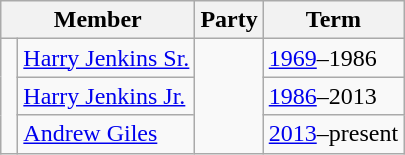<table class="wikitable">
<tr>
<th colspan="2">Member</th>
<th>Party</th>
<th>Term</th>
</tr>
<tr>
<td rowspan=3 > </td>
<td><a href='#'>Harry Jenkins Sr.</a></td>
<td rowspan=3></td>
<td><a href='#'>1969</a>–1986</td>
</tr>
<tr>
<td><a href='#'>Harry Jenkins Jr.</a></td>
<td><a href='#'>1986</a>–2013</td>
</tr>
<tr>
<td><a href='#'>Andrew Giles</a></td>
<td><a href='#'>2013</a>–present</td>
</tr>
</table>
